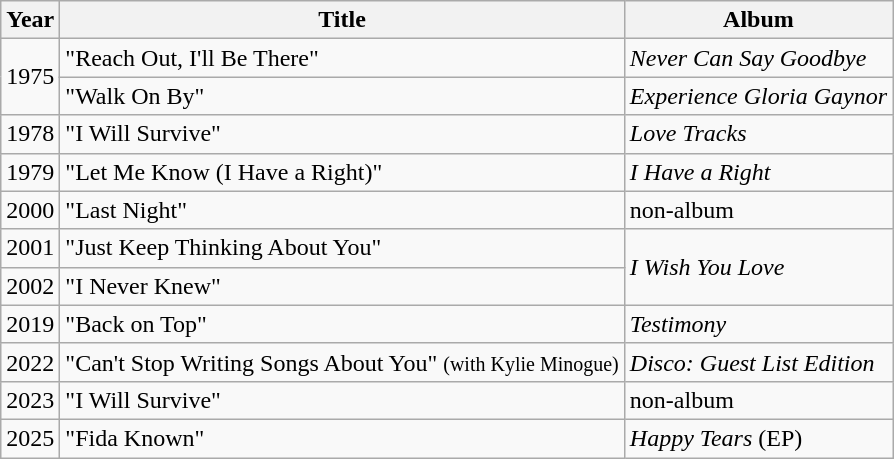<table class="wikitable">
<tr>
<th>Year</th>
<th>Title</th>
<th>Album</th>
</tr>
<tr>
<td rowspan="2">1975</td>
<td>"Reach Out, I'll Be There"</td>
<td><em>Never Can Say Goodbye</em></td>
</tr>
<tr>
<td>"Walk On By"</td>
<td><em>Experience Gloria Gaynor</em></td>
</tr>
<tr>
<td>1978</td>
<td>"I Will Survive"</td>
<td><em>Love Tracks</em></td>
</tr>
<tr>
<td>1979</td>
<td>"Let Me Know (I Have a Right)"</td>
<td><em>I Have a Right</em></td>
</tr>
<tr>
<td>2000</td>
<td>"Last Night" </td>
<td>non-album</td>
</tr>
<tr>
<td>2001</td>
<td>"Just Keep Thinking About You"</td>
<td rowspan="2"><em>I Wish You Love</em></td>
</tr>
<tr>
<td>2002</td>
<td>"I Never Knew"</td>
</tr>
<tr>
<td>2019</td>
<td>"Back on Top"</td>
<td><em>Testimony</em></td>
</tr>
<tr>
<td>2022</td>
<td>"Can't Stop Writing Songs About You" <small>(with Kylie Minogue)</small></td>
<td><em>Disco: Guest List Edition</em></td>
</tr>
<tr>
<td>2023</td>
<td>"I Will Survive" </td>
<td>non-album</td>
</tr>
<tr>
<td>2025</td>
<td>"Fida Known"</td>
<td><em>Happy Tears</em> (EP)</td>
</tr>
</table>
